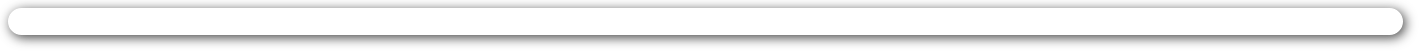<table style="border-radius:1em; box-shadow: 0.1em 0.1em 0.5em rgba(0,0,0,0.75); background-color: white; border: 1px solid white; padding: 5px">
<tr>
<td style=width:57em></td>
</tr>
</table>
